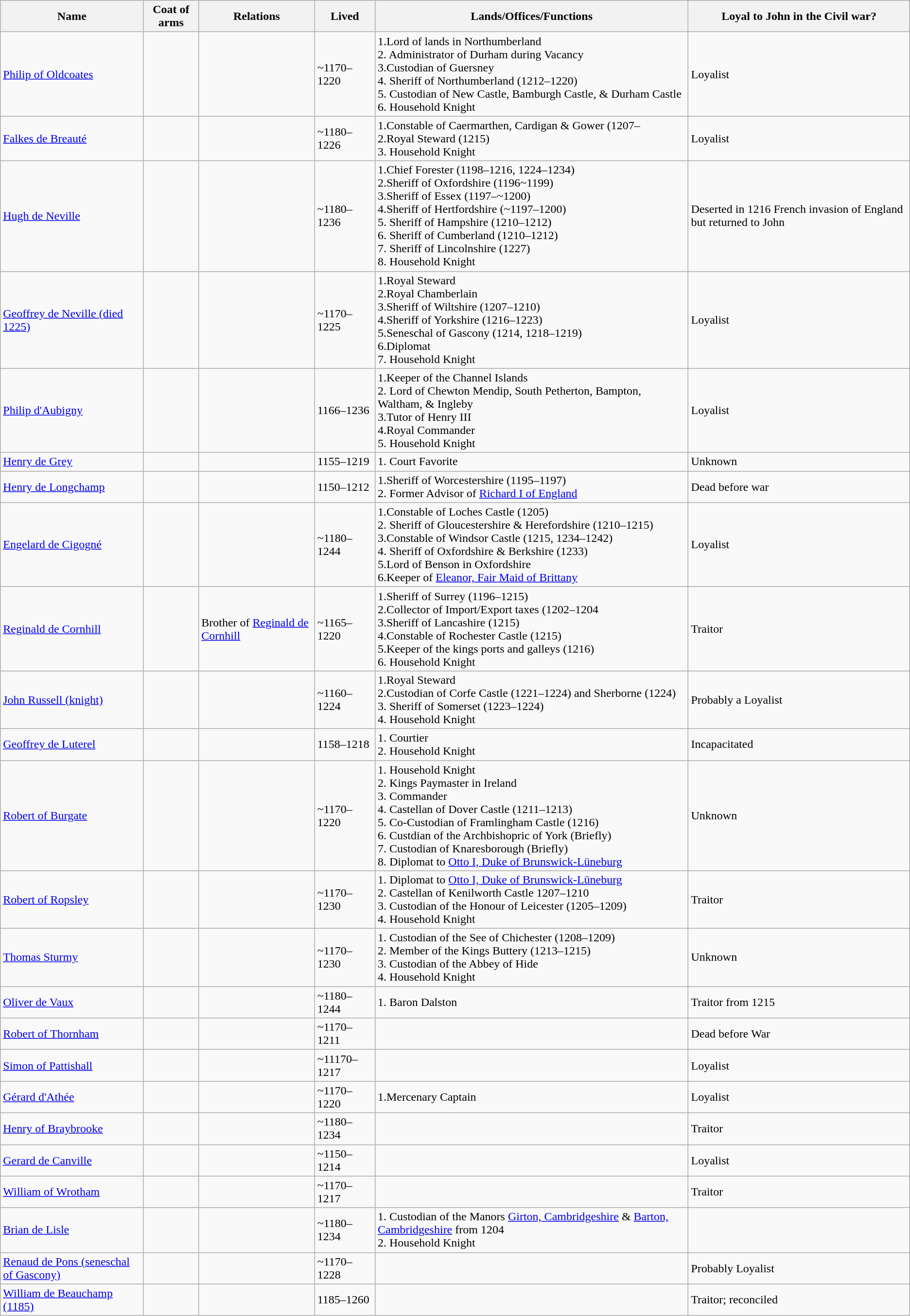<table class="wikitable">
<tr>
<th>Name</th>
<th>Coat of arms</th>
<th>Relations</th>
<th>Lived</th>
<th>Lands/Offices/Functions</th>
<th>Loyal to John in the Civil war?</th>
</tr>
<tr>
<td><a href='#'>Philip of Oldcoates</a></td>
<td></td>
<td></td>
<td>~1170–1220</td>
<td>1.Lord of lands in Northumberland<br>2. Administrator of Durham during Vacancy<br>3.Custodian of Guersney<br>4. Sheriff of Northumberland (1212–1220)<br>5. Custodian of New Castle, Bamburgh Castle, & Durham Castle<br>6. Household Knight</td>
<td>Loyalist</td>
</tr>
<tr>
<td><a href='#'>Falkes de Breauté</a></td>
<td></td>
<td></td>
<td>~1180–1226</td>
<td>1.Constable of Caermarthen, Cardigan & Gower (1207–<br>2.Royal Steward (1215)<br>3. Household Knight</td>
<td>Loyalist</td>
</tr>
<tr>
<td><a href='#'>Hugh de Neville</a></td>
<td></td>
<td></td>
<td>~1180–1236</td>
<td>1.Chief Forester (1198–1216, 1224–1234)<br>2.Sheriff of Oxfordshire (1196~1199)<br>3.Sheriff of Essex (1197–~1200)<br>4.Sheriff of Hertfordshire (~1197–1200)<br>5. Sheriff of Hampshire (1210–1212)<br>6. Sheriff of Cumberland (1210–1212)<br>7. Sheriff of Lincolnshire (1227)<br>8. Household Knight</td>
<td>Deserted in 1216 French invasion of England but returned to John</td>
</tr>
<tr>
<td><a href='#'>Geoffrey de Neville (died 1225)</a></td>
<td></td>
<td></td>
<td>~1170–1225</td>
<td>1.Royal Steward<br>2.Royal Chamberlain<br>3.Sheriff of Wiltshire (1207–1210)<br>4.Sheriff of Yorkshire (1216–1223)<br>5.Seneschal of Gascony (1214, 1218–1219)<br>6.Diplomat<br>7. Household Knight</td>
<td>Loyalist</td>
</tr>
<tr>
<td><a href='#'>Philip d'Aubigny</a></td>
<td></td>
<td></td>
<td>1166–1236</td>
<td>1.Keeper of the Channel Islands<br>2. Lord of Chewton Mendip, South Petherton, Bampton, Waltham, & Ingleby<br>3.Tutor of Henry III<br>4.Royal Commander<br>5. Household Knight</td>
<td>Loyalist</td>
</tr>
<tr>
<td><a href='#'>Henry de Grey</a></td>
<td></td>
<td></td>
<td>1155–1219</td>
<td>1. Court Favorite</td>
<td>Unknown</td>
</tr>
<tr>
<td><a href='#'>Henry de Longchamp</a></td>
<td></td>
<td></td>
<td>1150–1212</td>
<td>1.Sheriff of Worcestershire (1195–1197)<br>2. Former Advisor of <a href='#'>Richard I of England</a></td>
<td>Dead before war</td>
</tr>
<tr>
<td><a href='#'>Engelard de Cigogné</a></td>
<td></td>
<td></td>
<td>~1180–1244</td>
<td>1.Constable of Loches Castle (1205)<br>2. Sheriff of Gloucestershire & Herefordshire (1210–1215)<br>3.Constable of Windsor Castle (1215, 1234–1242)<br>4. Sheriff of Oxfordshire & Berkshire (1233)<br>5.Lord of Benson in Oxfordshire<br>6.Keeper of <a href='#'>Eleanor, Fair Maid of Brittany</a></td>
<td>Loyalist</td>
</tr>
<tr>
<td><a href='#'>Reginald de Cornhill</a></td>
<td></td>
<td>Brother of <a href='#'>Reginald de Cornhill</a></td>
<td>~1165–1220</td>
<td>1.Sheriff of Surrey (1196–1215)<br>2.Collector of Import/Export taxes (1202–1204<br>3.Sheriff of Lancashire (1215)<br>4.Constable of Rochester Castle (1215)<br>5.Keeper of the kings ports and galleys (1216)<br>6. Household Knight</td>
<td>Traitor</td>
</tr>
<tr>
<td><a href='#'>John Russell (knight)</a></td>
<td></td>
<td></td>
<td>~1160–1224</td>
<td>1.Royal Steward<br>2.Custodian of Corfe Castle (1221–1224) and Sherborne (1224)<br>3. Sheriff of Somerset (1223–1224)<br>4. Household Knight</td>
<td>Probably a Loyalist</td>
</tr>
<tr>
<td><a href='#'>Geoffrey de Luterel</a></td>
<td></td>
<td></td>
<td>1158–1218</td>
<td>1. Courtier<br>2. Household Knight</td>
<td>Incapacitated</td>
</tr>
<tr>
<td><a href='#'>Robert of Burgate</a></td>
<td></td>
<td></td>
<td>~1170–1220</td>
<td>1. Household Knight<br>2. Kings Paymaster in Ireland<br>3. Commander<br>4. Castellan of Dover Castle (1211–1213)<br>5. Co-Custodian of Framlingham Castle (1216)<br>6. Custdian of the Archbishopric of York (Briefly)<br>7. Custodian of Knaresborough (Briefly)<br>8. Diplomat to <a href='#'>Otto I, Duke of Brunswick-Lüneburg</a></td>
<td>Unknown</td>
</tr>
<tr>
<td><a href='#'>Robert of Ropsley</a></td>
<td></td>
<td></td>
<td>~1170–1230</td>
<td>1. Diplomat to <a href='#'>Otto I, Duke of Brunswick-Lüneburg</a><br>2.  Castellan of Kenilworth Castle 1207–1210<br>3. Custodian of the Honour of Leicester (1205–1209)<br>4. Household Knight</td>
<td>Traitor</td>
</tr>
<tr>
<td><a href='#'>Thomas Sturmy</a></td>
<td></td>
<td></td>
<td>~1170–1230</td>
<td>1. Custodian of the See of Chichester (1208–1209)<br>2. Member of the Kings Buttery (1213–1215)<br>3. Custodian of the Abbey of Hide<br>4. Household Knight</td>
<td>Unknown</td>
</tr>
<tr>
<td><a href='#'>Oliver de Vaux</a></td>
<td></td>
<td></td>
<td>~1180–1244</td>
<td>1. Baron Dalston</td>
<td>Traitor from 1215</td>
</tr>
<tr>
<td><a href='#'>Robert of Thornham</a></td>
<td></td>
<td></td>
<td>~1170–1211</td>
<td></td>
<td>Dead before War</td>
</tr>
<tr>
<td><a href='#'>Simon of Pattishall</a></td>
<td></td>
<td></td>
<td>~11170–1217</td>
<td></td>
<td>Loyalist</td>
</tr>
<tr>
<td><a href='#'>Gérard d'Athée</a></td>
<td></td>
<td></td>
<td>~1170–1220</td>
<td>1.Mercenary Captain</td>
<td>Loyalist</td>
</tr>
<tr>
<td><a href='#'>Henry of Braybrooke</a></td>
<td></td>
<td></td>
<td>~1180–1234</td>
<td></td>
<td>Traitor</td>
</tr>
<tr>
<td><a href='#'>Gerard de Canville</a></td>
<td></td>
<td></td>
<td>~1150–1214</td>
<td></td>
<td>Loyalist</td>
</tr>
<tr>
<td><a href='#'>William of Wrotham</a></td>
<td></td>
<td></td>
<td>~1170–1217</td>
<td></td>
<td>Traitor</td>
</tr>
<tr>
<td><a href='#'>Brian de Lisle</a></td>
<td></td>
<td></td>
<td>~1180–1234</td>
<td>1. Custodian of the Manors <a href='#'>Girton, Cambridgeshire</a> & <a href='#'>Barton, Cambridgeshire</a> from 1204<br>2. Household Knight</td>
<td></td>
</tr>
<tr>
<td><a href='#'>Renaud de Pons (seneschal of Gascony)</a></td>
<td></td>
<td></td>
<td>~1170–1228</td>
<td></td>
<td>Probably Loyalist</td>
</tr>
<tr>
<td><a href='#'>William de Beauchamp (1185)</a></td>
<td></td>
<td></td>
<td>1185–1260</td>
<td></td>
<td>Traitor; reconciled</td>
</tr>
</table>
